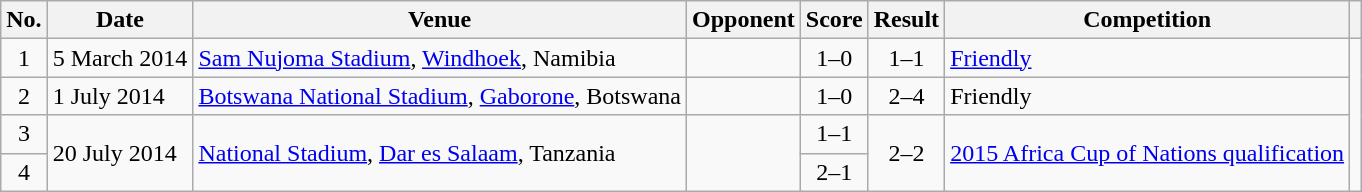<table class="wikitable sortable">
<tr>
<th scope="col">No.</th>
<th scope="col">Date</th>
<th scope="col">Venue</th>
<th scope="col">Opponent</th>
<th scope="col">Score</th>
<th scope="col">Result</th>
<th scope="col">Competition</th>
<th scope="col" class="unsortable"></th>
</tr>
<tr>
<td align="center">1</td>
<td>5 March 2014</td>
<td><a href='#'>Sam Nujoma Stadium</a>, <a href='#'>Windhoek</a>, Namibia</td>
<td></td>
<td align=center>1–0</td>
<td align=center>1–1</td>
<td><a href='#'>Friendly</a></td>
</tr>
<tr>
<td align="center">2</td>
<td>1 July 2014</td>
<td><a href='#'>Botswana National Stadium</a>, <a href='#'>Gaborone</a>, Botswana</td>
<td></td>
<td align=center>1–0</td>
<td align=center>2–4</td>
<td>Friendly</td>
</tr>
<tr>
<td align="center">3</td>
<td rowspan="2">20 July 2014</td>
<td rowspan="2"><a href='#'>National Stadium</a>, <a href='#'>Dar es Salaam</a>, Tanzania</td>
<td rowspan="2"></td>
<td align=center>1–1</td>
<td rowspan="2" style="text-align:center">2–2</td>
<td rowspan="2"><a href='#'>2015 Africa Cup of Nations qualification</a></td>
</tr>
<tr>
<td align="center">4</td>
<td align=center>2–1</td>
</tr>
</table>
